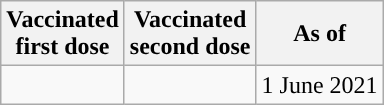<table class="wikitable">
<tr>
<th>Vaccinated<br>first dose</th>
<th>Vaccinated<br>second dose</th>
<th>As of</th>
</tr>
<tr>
<td></td>
<td></td>
<td>1 June 2021</td>
</tr>
</table>
